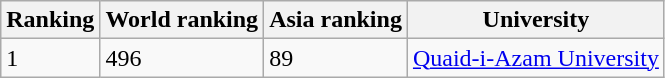<table class="wikitable">
<tr>
<th>Ranking</th>
<th>World ranking</th>
<th>Asia ranking</th>
<th>University</th>
</tr>
<tr>
<td>1</td>
<td>496</td>
<td>89</td>
<td><a href='#'>Quaid-i-Azam University</a></td>
</tr>
</table>
